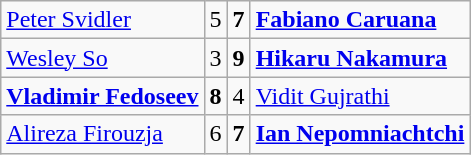<table class="wikitable">
<tr>
<td> <a href='#'>Peter Svidler</a></td>
<td>5</td>
<td><strong>7</strong></td>
<td> <strong><a href='#'>Fabiano Caruana</a></strong></td>
</tr>
<tr>
<td> <a href='#'>Wesley So</a></td>
<td>3</td>
<td><strong>9</strong></td>
<td> <strong><a href='#'>Hikaru Nakamura</a></strong></td>
</tr>
<tr>
<td> <strong><a href='#'>Vladimir Fedoseev</a></strong></td>
<td><strong>8</strong></td>
<td>4</td>
<td> <a href='#'>Vidit Gujrathi</a></td>
</tr>
<tr>
<td> <a href='#'>Alireza Firouzja</a></td>
<td>6</td>
<td><strong>7</strong></td>
<td> <strong><a href='#'>Ian Nepomniachtchi</a></strong></td>
</tr>
</table>
